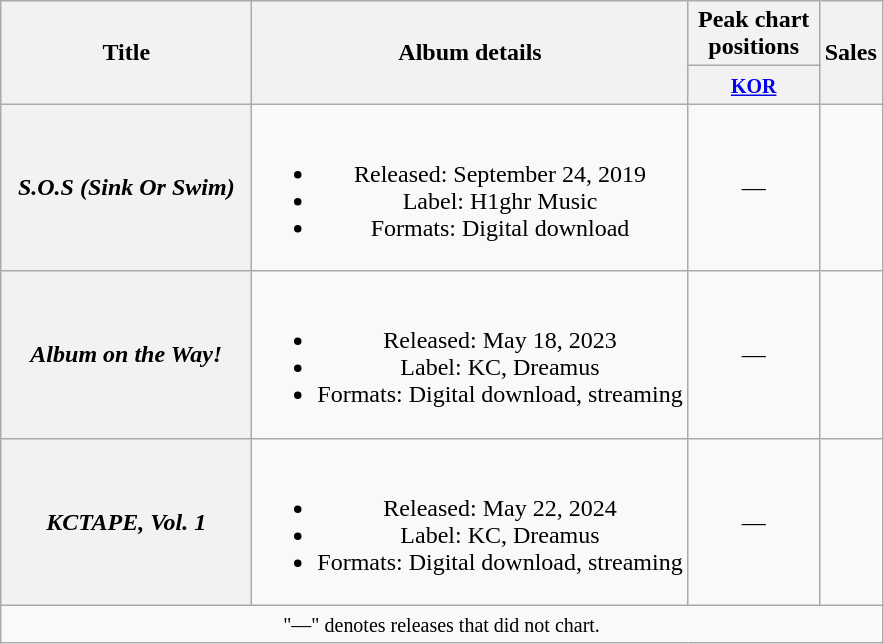<table class="wikitable plainrowheaders" style="text-align:center;">
<tr>
<th scope="col" rowspan="2" style="width:10em;">Title</th>
<th scope="col" rowspan="2">Album details</th>
<th scope="col" colspan="1" style="width:5em;">Peak chart positions</th>
<th scope="col" rowspan="2">Sales</th>
</tr>
<tr>
<th><small><a href='#'>KOR</a></small><br></th>
</tr>
<tr>
<th scope="row"><em>S.O.S (Sink Or Swim)</em> </th>
<td><br><ul><li>Released: September 24, 2019</li><li>Label: H1ghr Music</li><li>Formats: Digital download</li></ul></td>
<td>—</td>
<td></td>
</tr>
<tr>
<th scope="row"><em>Album on the Way!</em> </th>
<td><br><ul><li>Released: May 18, 2023</li><li>Label: KC, Dreamus</li><li>Formats: Digital download, streaming</li></ul></td>
<td>—</td>
<td></td>
</tr>
<tr>
<th scope="row"><em>KCTAPE, Vol. 1</em> </th>
<td><br><ul><li>Released: May 22, 2024</li><li>Label: KC, Dreamus</li><li>Formats: Digital download, streaming</li></ul></td>
<td>—</td>
<td></td>
</tr>
<tr>
<td colspan="4"><small>"—" denotes releases that did not chart.</small></td>
</tr>
</table>
